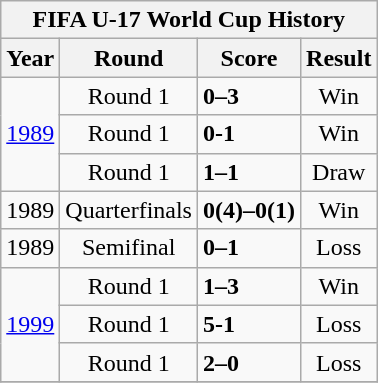<table class="wikitable collapsible" style="text-align: center;">
<tr>
<th colspan=4>FIFA U-17 World Cup History</th>
</tr>
<tr>
<th>Year</th>
<th>Round</th>
<th>Score</th>
<th>Result</th>
</tr>
<tr>
<td rowspan=3><a href='#'>1989</a></td>
<td>Round 1</td>
<td align="left"> <strong>0–3</strong> </td>
<td>Win</td>
</tr>
<tr>
<td>Round 1</td>
<td align="left"> <strong>0-1</strong> </td>
<td>Win</td>
</tr>
<tr>
<td>Round 1</td>
<td align="left"> <strong>1–1</strong> </td>
<td>Draw</td>
</tr>
<tr>
<td>1989</td>
<td>Quarterfinals</td>
<td align="left"> <strong>0(4)–0(1)</strong> </td>
<td>Win</td>
</tr>
<tr>
<td>1989</td>
<td>Semifinal</td>
<td align="left"> <strong>0–1</strong> </td>
<td>Loss</td>
</tr>
<tr>
<td rowspan=3><a href='#'>1999</a></td>
<td>Round 1</td>
<td align="left"> <strong>1–3</strong> </td>
<td>Win</td>
</tr>
<tr>
<td>Round 1</td>
<td align="left"> <strong>5-1</strong> </td>
<td>Loss</td>
</tr>
<tr>
<td>Round 1</td>
<td align="left"> <strong>2–0</strong> </td>
<td>Loss</td>
</tr>
<tr>
</tr>
</table>
